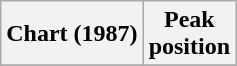<table class="wikitable sortable">
<tr>
<th align="center">Chart (1987)</th>
<th align="center">Peak<br>position</th>
</tr>
<tr>
</tr>
</table>
